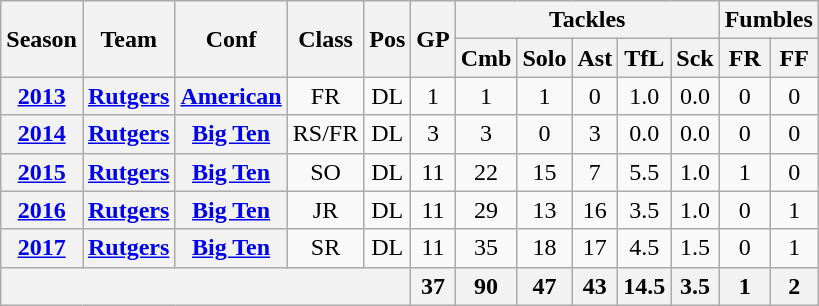<table class="wikitable" style="text-align: center;">
<tr>
<th rowspan="2">Season</th>
<th rowspan="2">Team</th>
<th rowspan="2">Conf</th>
<th rowspan="2">Class</th>
<th rowspan="2">Pos</th>
<th rowspan="2">GP</th>
<th colspan="5">Tackles</th>
<th colspan="2">Fumbles</th>
</tr>
<tr>
<th>Cmb</th>
<th>Solo</th>
<th>Ast</th>
<th>TfL</th>
<th>Sck</th>
<th>FR</th>
<th>FF</th>
</tr>
<tr>
<th><a href='#'>2013</a></th>
<th><a href='#'>Rutgers</a></th>
<th><a href='#'>American</a></th>
<td>FR</td>
<td>DL</td>
<td>1</td>
<td>1</td>
<td>1</td>
<td>0</td>
<td>1.0</td>
<td>0.0</td>
<td>0</td>
<td>0</td>
</tr>
<tr>
<th><a href='#'>2014</a></th>
<th><a href='#'>Rutgers</a></th>
<th><a href='#'>Big Ten</a></th>
<td>RS/FR</td>
<td>DL</td>
<td>3</td>
<td>3</td>
<td>0</td>
<td>3</td>
<td>0.0</td>
<td>0.0</td>
<td>0</td>
<td>0</td>
</tr>
<tr>
<th><a href='#'>2015</a></th>
<th><a href='#'>Rutgers</a></th>
<th><a href='#'>Big Ten</a></th>
<td>SO</td>
<td>DL</td>
<td>11</td>
<td>22</td>
<td>15</td>
<td>7</td>
<td>5.5</td>
<td>1.0</td>
<td>1</td>
<td>0</td>
</tr>
<tr>
<th><a href='#'>2016</a></th>
<th><a href='#'>Rutgers</a></th>
<th><a href='#'>Big Ten</a></th>
<td>JR</td>
<td>DL</td>
<td>11</td>
<td>29</td>
<td>13</td>
<td>16</td>
<td>3.5</td>
<td>1.0</td>
<td>0</td>
<td>1</td>
</tr>
<tr>
<th><a href='#'>2017</a></th>
<th><a href='#'>Rutgers</a></th>
<th><a href='#'>Big Ten</a></th>
<td>SR</td>
<td>DL</td>
<td>11</td>
<td>35</td>
<td>18</td>
<td>17</td>
<td>4.5</td>
<td>1.5</td>
<td>0</td>
<td>1</td>
</tr>
<tr>
<th colspan="5"></th>
<th>37</th>
<th>90</th>
<th>47</th>
<th>43</th>
<th>14.5</th>
<th>3.5</th>
<th>1</th>
<th>2</th>
</tr>
</table>
